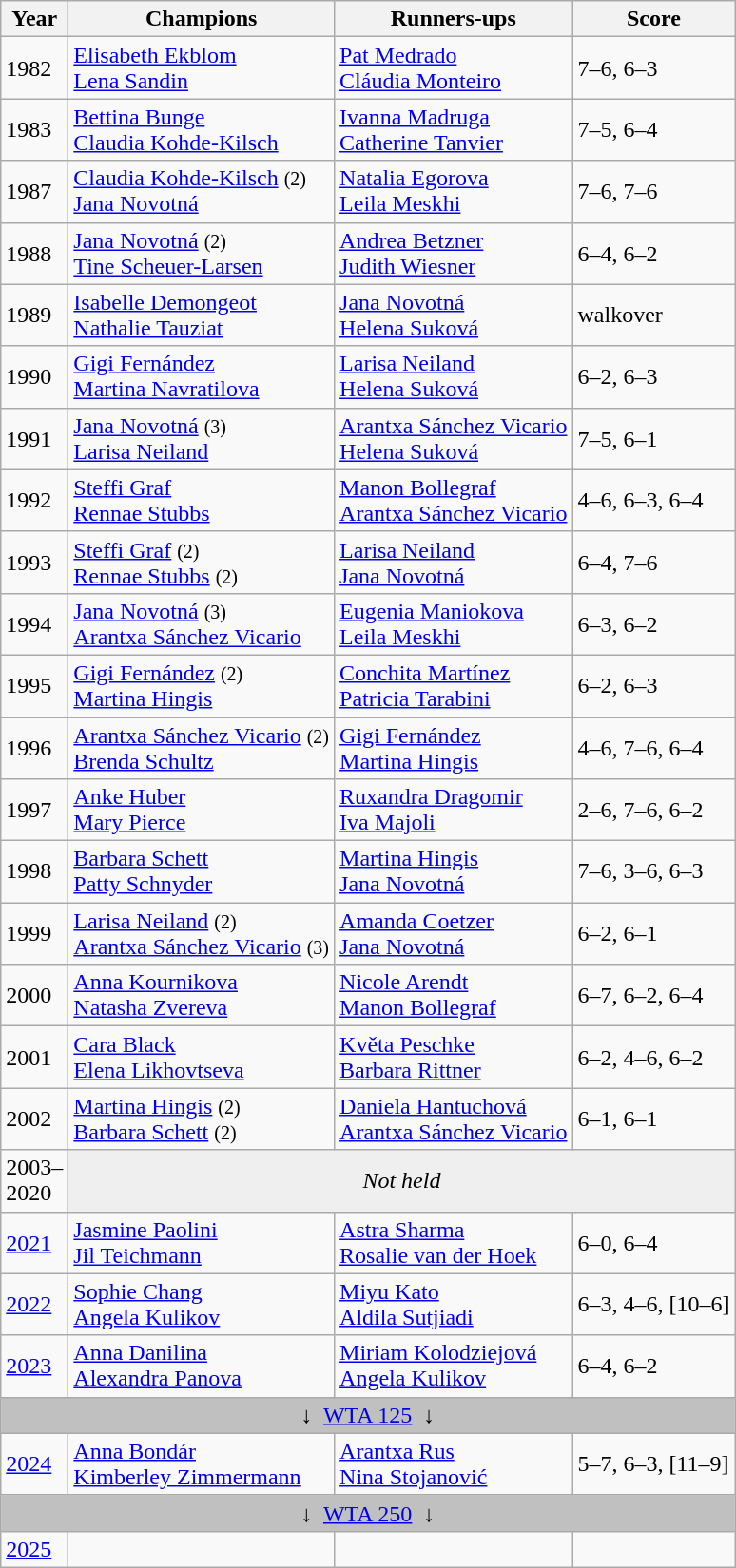<table class="wikitable nowrap">
<tr>
<th>Year</th>
<th>Champions</th>
<th>Runners-ups</th>
<th class="unsortable">Score</th>
</tr>
<tr>
<td>1982</td>
<td> <a href='#'>Elisabeth Ekblom</a> <br>  <a href='#'>Lena Sandin</a></td>
<td> <a href='#'>Pat Medrado</a> <br>  <a href='#'>Cláudia Monteiro</a></td>
<td>7–6, 6–3</td>
</tr>
<tr>
<td>1983</td>
<td> <a href='#'>Bettina Bunge</a> <br>  <a href='#'>Claudia Kohde-Kilsch</a></td>
<td> <a href='#'>Ivanna Madruga</a> <br>  <a href='#'>Catherine Tanvier</a></td>
<td>7–5, 6–4</td>
</tr>
<tr>
<td>1987</td>
<td> <a href='#'>Claudia Kohde-Kilsch</a> <small>(2)</small> <br>  <a href='#'>Jana Novotná</a></td>
<td> <a href='#'>Natalia Egorova</a> <br>  <a href='#'>Leila Meskhi</a></td>
<td>7–6, 7–6</td>
</tr>
<tr>
<td>1988</td>
<td> <a href='#'>Jana Novotná</a> <small>(2)</small> <br>  <a href='#'>Tine Scheuer-Larsen</a></td>
<td> <a href='#'>Andrea Betzner</a> <br>  <a href='#'>Judith Wiesner</a></td>
<td>6–4, 6–2</td>
</tr>
<tr>
<td>1989</td>
<td> <a href='#'>Isabelle Demongeot</a> <br>  <a href='#'>Nathalie Tauziat</a></td>
<td> <a href='#'>Jana Novotná</a> <br>  <a href='#'>Helena Suková</a></td>
<td>walkover</td>
</tr>
<tr>
<td>1990</td>
<td> <a href='#'>Gigi Fernández</a> <br>  <a href='#'>Martina Navratilova</a></td>
<td> <a href='#'>Larisa Neiland</a> <br>  <a href='#'>Helena Suková</a></td>
<td>6–2, 6–3</td>
</tr>
<tr>
<td>1991</td>
<td> <a href='#'>Jana Novotná</a> <small>(3)</small> <br>  <a href='#'>Larisa Neiland</a></td>
<td> <a href='#'>Arantxa Sánchez Vicario</a> <br>  <a href='#'>Helena Suková</a></td>
<td>7–5, 6–1</td>
</tr>
<tr>
<td>1992</td>
<td> <a href='#'>Steffi Graf</a> <br>  <a href='#'>Rennae Stubbs</a></td>
<td> <a href='#'>Manon Bollegraf</a> <br>  <a href='#'>Arantxa Sánchez Vicario</a></td>
<td>4–6, 6–3, 6–4</td>
</tr>
<tr>
<td>1993</td>
<td> <a href='#'>Steffi Graf</a> <small>(2)</small> <br>  <a href='#'>Rennae Stubbs</a> <small>(2)</small></td>
<td> <a href='#'>Larisa Neiland</a> <br>  <a href='#'>Jana Novotná</a></td>
<td>6–4, 7–6</td>
</tr>
<tr>
<td>1994</td>
<td> <a href='#'>Jana Novotná</a> <small>(3)</small> <br>  <a href='#'>Arantxa Sánchez Vicario</a></td>
<td> <a href='#'>Eugenia Maniokova</a> <br>  <a href='#'>Leila Meskhi</a></td>
<td>6–3, 6–2</td>
</tr>
<tr>
<td>1995</td>
<td> <a href='#'>Gigi Fernández</a> <small>(2)</small> <br>  <a href='#'>Martina Hingis</a></td>
<td> <a href='#'>Conchita Martínez</a> <br>  <a href='#'>Patricia Tarabini</a></td>
<td>6–2, 6–3</td>
</tr>
<tr>
<td>1996</td>
<td> <a href='#'>Arantxa Sánchez Vicario</a> <small>(2)</small> <br>  <a href='#'>Brenda Schultz</a></td>
<td> <a href='#'>Gigi Fernández</a> <br>  <a href='#'>Martina Hingis</a></td>
<td>4–6, 7–6, 6–4</td>
</tr>
<tr>
<td>1997</td>
<td> <a href='#'>Anke Huber</a> <br>  <a href='#'>Mary Pierce</a></td>
<td> <a href='#'>Ruxandra Dragomir</a> <br>  <a href='#'>Iva Majoli</a></td>
<td>2–6, 7–6, 6–2</td>
</tr>
<tr>
<td>1998</td>
<td> <a href='#'>Barbara Schett</a> <br>  <a href='#'>Patty Schnyder</a></td>
<td> <a href='#'>Martina Hingis</a> <br>  <a href='#'>Jana Novotná</a></td>
<td>7–6, 3–6, 6–3</td>
</tr>
<tr>
<td>1999</td>
<td> <a href='#'>Larisa Neiland</a> <small>(2)</small> <br>  <a href='#'>Arantxa Sánchez Vicario</a> <small>(3)</small></td>
<td> <a href='#'>Amanda Coetzer</a> <br>  <a href='#'>Jana Novotná</a></td>
<td>6–2, 6–1</td>
</tr>
<tr>
<td>2000</td>
<td> <a href='#'>Anna Kournikova</a> <br>  <a href='#'>Natasha Zvereva</a></td>
<td> <a href='#'>Nicole Arendt</a> <br>  <a href='#'>Manon Bollegraf</a></td>
<td>6–7, 6–2, 6–4</td>
</tr>
<tr>
<td>2001</td>
<td> <a href='#'>Cara Black</a> <br>  <a href='#'>Elena Likhovtseva</a></td>
<td> <a href='#'>Květa Peschke</a> <br>  <a href='#'>Barbara Rittner</a></td>
<td>6–2, 4–6, 6–2</td>
</tr>
<tr>
<td>2002</td>
<td> <a href='#'>Martina Hingis</a> <small>(2)</small> <br>  <a href='#'>Barbara Schett</a> <small>(2)</small></td>
<td> <a href='#'>Daniela Hantuchová</a> <br>  <a href='#'>Arantxa Sánchez Vicario</a></td>
<td>6–1, 6–1</td>
</tr>
<tr>
<td>2003–<br>2020</td>
<td colspan="4" align=center bgcolor=efefef><em>Not held</em></td>
</tr>
<tr>
<td><a href='#'>2021</a></td>
<td> <a href='#'>Jasmine Paolini</a> <br>  <a href='#'>Jil Teichmann</a></td>
<td> <a href='#'>Astra Sharma</a> <br>  <a href='#'>Rosalie van der Hoek</a></td>
<td>6–0, 6–4</td>
</tr>
<tr>
<td><a href='#'>2022</a></td>
<td> <a href='#'>Sophie Chang</a> <br>  <a href='#'>Angela Kulikov</a></td>
<td> <a href='#'>Miyu Kato</a> <br>  <a href='#'>Aldila Sutjiadi</a></td>
<td>6–3, 4–6, [10–6]</td>
</tr>
<tr>
<td><a href='#'>2023</a></td>
<td> <a href='#'>Anna Danilina</a> <br>  <a href='#'>Alexandra Panova</a></td>
<td> <a href='#'>Miriam Kolodziejová</a> <br>  <a href='#'>Angela Kulikov</a></td>
<td>6–4, 6–2</td>
</tr>
<tr>
<td colspan=4 align=center bgcolor=silver>↓  <a href='#'>WTA 125</a>  ↓</td>
</tr>
<tr>
<td><a href='#'>2024</a></td>
<td> <a href='#'>Anna Bondár</a> <br>  <a href='#'>Kimberley Zimmermann</a></td>
<td> <a href='#'>Arantxa Rus</a> <br>  <a href='#'>Nina Stojanović</a></td>
<td>5–7, 6–3, [11–9]</td>
</tr>
<tr>
<td colspan=4 align=center bgcolor=silver>↓  <a href='#'>WTA 250</a>  ↓</td>
</tr>
<tr>
<td><a href='#'>2025</a></td>
<td></td>
<td></td>
</tr>
</table>
